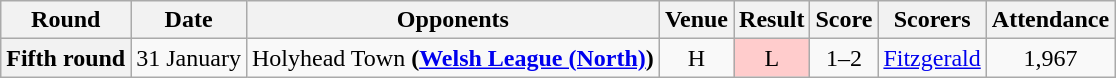<table class="wikitable" style="text-align:center">
<tr>
<th>Round</th>
<th>Date</th>
<th>Opponents</th>
<th>Venue</th>
<th>Result</th>
<th>Score</th>
<th>Scorers</th>
<th>Attendance</th>
</tr>
<tr>
<th>Fifth round</th>
<td>31 January</td>
<td>Holyhead Town <strong>(<a href='#'>Welsh League (North)</a>)</strong></td>
<td>H</td>
<td style="background-color:#FFCCCC">L</td>
<td>1–2</td>
<td align="left"><a href='#'>Fitzgerald</a></td>
<td>1,967</td>
</tr>
</table>
